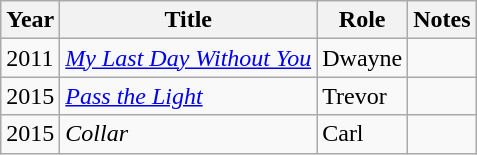<table class="wikitable sortable">
<tr>
<th>Year</th>
<th>Title</th>
<th>Role</th>
<th>Notes</th>
</tr>
<tr>
<td>2011</td>
<td><em><a href='#'>My Last Day Without You</a></em></td>
<td>Dwayne</td>
<td></td>
</tr>
<tr>
<td>2015</td>
<td><em><a href='#'>Pass the Light</a></em></td>
<td>Trevor</td>
<td></td>
</tr>
<tr>
<td>2015</td>
<td><em>Collar</em></td>
<td>Carl</td>
<td></td>
</tr>
</table>
